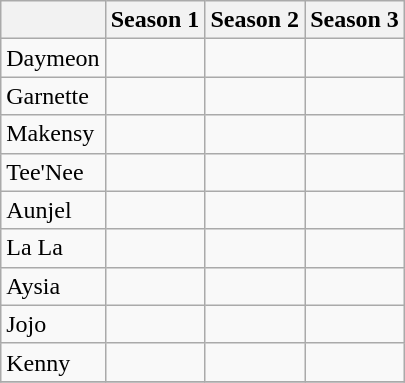<table class="wikitable" style="text-align:center;"why??>
<tr>
<th></th>
<th>Season 1</th>
<th>Season 2</th>
<th>Season 3</th>
</tr>
<tr>
<td align="left">Daymeon</td>
<td></td>
<td></td>
<td></td>
</tr>
<tr>
<td align="left">Garnette</td>
<td></td>
<td></td>
<td></td>
</tr>
<tr>
<td align="left">Makensy</td>
<td></td>
<td></td>
<td></td>
</tr>
<tr>
<td align="left">Tee'Nee</td>
<td></td>
<td></td>
<td></td>
</tr>
<tr>
<td align="left">Aunjel</td>
<td></td>
<td></td>
<td></td>
</tr>
<tr>
<td align="left">La La</td>
<td></td>
<td></td>
<td></td>
</tr>
<tr>
<td align="left">Aysia</td>
<td></td>
<td></td>
<td></td>
</tr>
<tr>
<td align="left">Jojo</td>
<td></td>
<td></td>
<td></td>
</tr>
<tr>
<td align="left">Kenny</td>
<td></td>
<td></td>
<td></td>
</tr>
<tr>
</tr>
</table>
